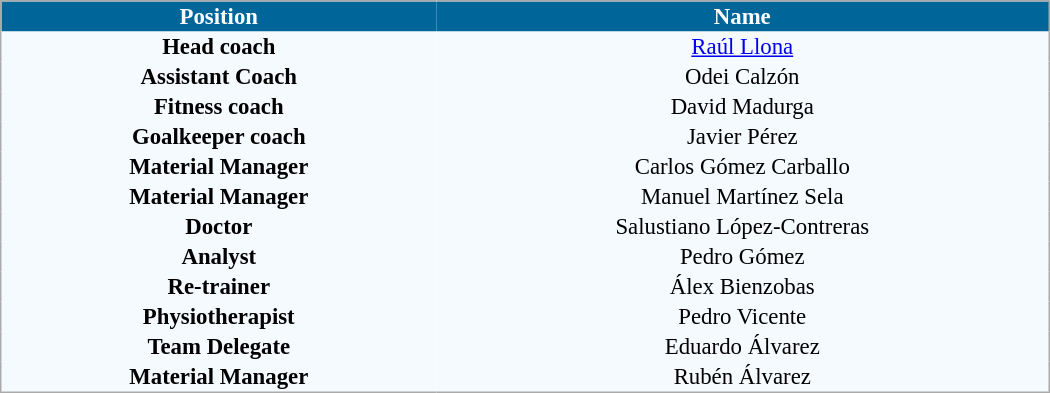<table cellspacing="0" style="background: white; border: 1px #aaa solid; border-collapse: collapse; font-size: 95%;" width=700px>
<tr bgcolor=#006699 style="color:white;">
<td align=center colspan=5><strong>Position</strong></td>
<td align=center colspan=5><strong>Name</strong></td>
</tr>
<tr bgcolor=#F5FAFF style="color:black;">
<td align=center colspan=5><strong>Head coach</strong></td>
<td align=center colspan=5><a href='#'>Raúl Llona</a></td>
</tr>
<tr bgcolor=#F5FAFF style="color:black;">
<td align=center colspan=5><strong>Assistant Coach</strong></td>
<td align=center colspan=5>Odei Calzón</td>
</tr>
<tr bgcolor=#F5FAFF style="color:black;">
<td align=center colspan=5><strong>Fitness coach</strong></td>
<td align=center colspan=5>David Madurga</td>
</tr>
<tr bgcolor=#F5FAFF style="color:black;">
<td align=center colspan=5><strong>Goalkeeper coach</strong></td>
<td align=center colspan=5>Javier Pérez</td>
</tr>
<tr bgcolor=#F5FAFF style="color:black;">
<td align=center colspan=5><strong>Material Manager</strong></td>
<td align=center colspan=5>Carlos Gómez Carballo</td>
</tr>
<tr bgcolor=#F5FAFF style="color:black;">
<td align=center colspan=5><strong>Material Manager</strong></td>
<td align=center colspan=5>Manuel Martínez Sela</td>
</tr>
<tr bgcolor=#F5FAFF style="color:black;">
<td align=center colspan=5><strong>Doctor</strong></td>
<td align=center colspan=5>Salustiano López-Contreras</td>
</tr>
<tr bgcolor=#F5FAFF style="color:black;">
<td align=center colspan=5><strong>Analyst</strong></td>
<td align=center colspan=5>Pedro Gómez</td>
</tr>
<tr bgcolor=#F5FAFF style="color:black;">
<td align=center colspan=5><strong>Re-trainer</strong></td>
<td align=center colspan=5>Álex Bienzobas</td>
</tr>
<tr bgcolor=#F5FAFF style="color:black;">
<td align=center colspan=5><strong>Physiotherapist</strong></td>
<td align=center colspan=5>Pedro Vicente</td>
</tr>
<tr bgcolor=#F5FAFF style="color:black;">
<td align=center colspan=5><strong>Team Delegate</strong></td>
<td align=center colspan=5>Eduardo Álvarez</td>
</tr>
<tr bgcolor=#F5FAFF style="color:black;">
<td align=center colspan=5><strong>Material Manager</strong></td>
<td align=center colspan=5>Rubén Álvarez</td>
</tr>
<tr bgcolor=#F5FAFF style="color:black;">
</tr>
</table>
